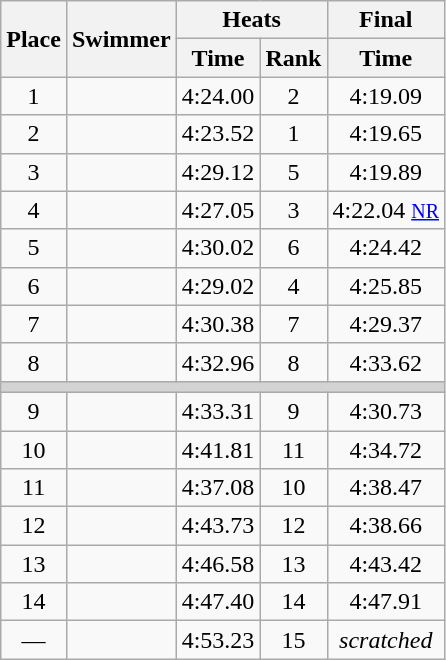<table class="wikitable" style="text-align:center;">
<tr>
<th rowspan="2">Place</th>
<th rowspan="2">Swimmer</th>
<th colspan="2">Heats</th>
<th>Final</th>
</tr>
<tr>
<th>Time</th>
<th>Rank</th>
<th>Time</th>
</tr>
<tr>
<td>1</td>
<td align=left></td>
<td>4:24.00</td>
<td>2</td>
<td>4:19.09</td>
</tr>
<tr>
<td>2</td>
<td align=left></td>
<td>4:23.52</td>
<td>1</td>
<td>4:19.65</td>
</tr>
<tr>
<td>3</td>
<td align=left></td>
<td>4:29.12</td>
<td>5</td>
<td>4:19.89</td>
</tr>
<tr>
<td>4</td>
<td align=left></td>
<td>4:27.05</td>
<td>3</td>
<td>4:22.04 <small><a href='#'>NR</a></small></td>
</tr>
<tr>
<td>5</td>
<td align=left></td>
<td>4:30.02</td>
<td>6</td>
<td>4:24.42</td>
</tr>
<tr>
<td>6</td>
<td align=left></td>
<td>4:29.02</td>
<td>4</td>
<td>4:25.85</td>
</tr>
<tr>
<td>7</td>
<td align=left></td>
<td>4:30.38</td>
<td>7</td>
<td>4:29.37</td>
</tr>
<tr>
<td>8</td>
<td align=left></td>
<td>4:32.96</td>
<td>8</td>
<td>4:33.62</td>
</tr>
<tr>
<td colspan=5 bgcolor=lightgray></td>
</tr>
<tr>
<td>9</td>
<td align=left></td>
<td>4:33.31</td>
<td>9</td>
<td>4:30.73</td>
</tr>
<tr>
<td>10</td>
<td align=left></td>
<td>4:41.81</td>
<td>11</td>
<td>4:34.72</td>
</tr>
<tr>
<td>11</td>
<td align=left></td>
<td>4:37.08</td>
<td>10</td>
<td>4:38.47</td>
</tr>
<tr>
<td>12</td>
<td align=left></td>
<td>4:43.73</td>
<td>12</td>
<td>4:38.66</td>
</tr>
<tr>
<td>13</td>
<td align=left></td>
<td>4:46.58</td>
<td>13</td>
<td>4:43.42</td>
</tr>
<tr>
<td>14</td>
<td align=left></td>
<td>4:47.40</td>
<td>14</td>
<td>4:47.91</td>
</tr>
<tr>
<td>—</td>
<td align=left></td>
<td>4:53.23</td>
<td>15</td>
<td><em>scratched</em></td>
</tr>
</table>
